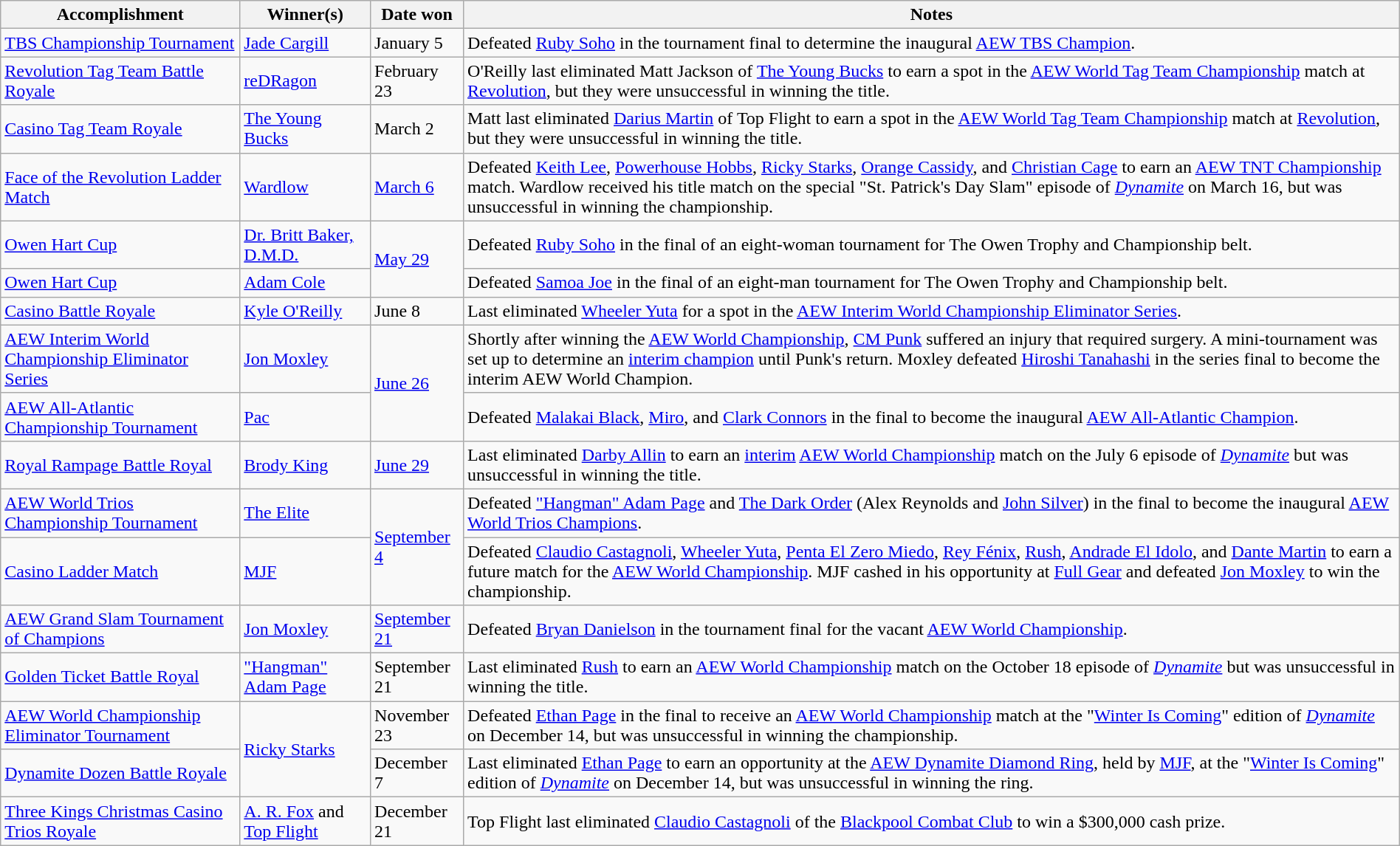<table class="wikitable" style="width:100%;">
<tr>
<th>Accomplishment</th>
<th>Winner(s)</th>
<th>Date won</th>
<th>Notes</th>
</tr>
<tr>
<td><a href='#'>TBS Championship Tournament</a></td>
<td><a href='#'>Jade Cargill</a></td>
<td>January 5</td>
<td>Defeated <a href='#'>Ruby Soho</a> in the tournament final to determine the inaugural <a href='#'>AEW TBS Champion</a>.</td>
</tr>
<tr>
<td><a href='#'>Revolution Tag Team Battle Royale</a></td>
<td><a href='#'>reDRagon</a><br></td>
<td>February 23</td>
<td>O'Reilly last eliminated Matt Jackson of <a href='#'>The Young Bucks</a> to earn a spot in the <a href='#'>AEW World Tag Team Championship</a> match at <a href='#'>Revolution</a>, but they were unsuccessful in winning the title.</td>
</tr>
<tr>
<td><a href='#'>Casino Tag Team Royale</a></td>
<td><a href='#'>The Young Bucks</a><br></td>
<td>March 2</td>
<td>Matt last eliminated <a href='#'>Darius Martin</a> of Top Flight to earn a spot in the <a href='#'>AEW World Tag Team Championship</a> match at <a href='#'>Revolution</a>, but they were unsuccessful in winning the title.</td>
</tr>
<tr>
<td><a href='#'>Face of the Revolution Ladder Match</a></td>
<td><a href='#'>Wardlow</a></td>
<td><a href='#'>March 6</a></td>
<td>Defeated <a href='#'>Keith Lee</a>, <a href='#'>Powerhouse Hobbs</a>, <a href='#'>Ricky Starks</a>, <a href='#'>Orange Cassidy</a>, and <a href='#'>Christian Cage</a> to earn an <a href='#'>AEW TNT Championship</a> match. Wardlow received his title match on the special "St. Patrick's Day Slam" episode of <em><a href='#'>Dynamite</a></em> on March 16, but was unsuccessful in winning the championship.</td>
</tr>
<tr>
<td><a href='#'>Owen Hart Cup</a><br></td>
<td><a href='#'>Dr. Britt Baker, D.M.D.</a></td>
<td rowspan=2><a href='#'>May 29</a></td>
<td>Defeated <a href='#'>Ruby Soho</a> in the final of an eight-woman tournament for The Owen Trophy and Championship belt.</td>
</tr>
<tr>
<td><a href='#'>Owen Hart Cup</a><br></td>
<td><a href='#'>Adam Cole</a></td>
<td>Defeated <a href='#'>Samoa Joe</a> in the final of an eight-man tournament for The Owen Trophy and Championship belt.</td>
</tr>
<tr>
<td><a href='#'>Casino Battle Royale</a><br></td>
<td><a href='#'>Kyle O'Reilly</a></td>
<td>June 8</td>
<td>Last eliminated <a href='#'>Wheeler Yuta</a> for a spot in the <a href='#'>AEW Interim World Championship Eliminator Series</a>.</td>
</tr>
<tr>
<td><a href='#'>AEW Interim World Championship Eliminator Series</a></td>
<td><a href='#'>Jon Moxley</a></td>
<td rowspan=2><a href='#'>June 26</a></td>
<td>Shortly after winning the <a href='#'>AEW World Championship</a>, <a href='#'>CM Punk</a> suffered an injury that required surgery. A mini-tournament was set up to determine an <a href='#'>interim champion</a> until Punk's return. Moxley defeated <a href='#'>Hiroshi Tanahashi</a> in the series final to become the interim AEW World Champion.</td>
</tr>
<tr>
<td><a href='#'>AEW All-Atlantic Championship Tournament</a></td>
<td><a href='#'>Pac</a></td>
<td>Defeated <a href='#'>Malakai Black</a>, <a href='#'>Miro</a>, and <a href='#'>Clark Connors</a> in the final to become the inaugural <a href='#'>AEW All-Atlantic Champion</a>.</td>
</tr>
<tr>
<td><a href='#'>Royal Rampage Battle Royal</a></td>
<td><a href='#'>Brody King</a></td>
<td><a href='#'>June 29</a><br></td>
<td>Last eliminated <a href='#'>Darby Allin</a> to earn an <a href='#'>interim</a> <a href='#'>AEW World Championship</a> match on the July 6 episode of <em><a href='#'>Dynamite</a></em> but was unsuccessful in winning the title.</td>
</tr>
<tr>
<td><a href='#'>AEW World Trios Championship Tournament</a></td>
<td><a href='#'>The Elite</a><br></td>
<td rowspan=2><a href='#'>September 4</a></td>
<td>Defeated <a href='#'>"Hangman" Adam Page</a> and <a href='#'>The Dark Order</a> (Alex Reynolds and <a href='#'>John Silver</a>) in the final to become the inaugural <a href='#'>AEW World Trios Champions</a>.</td>
</tr>
<tr>
<td><a href='#'>Casino Ladder Match</a></td>
<td><a href='#'>MJF</a></td>
<td>Defeated <a href='#'>Claudio Castagnoli</a>, <a href='#'>Wheeler Yuta</a>, <a href='#'>Penta El Zero Miedo</a>, <a href='#'>Rey Fénix</a>, <a href='#'>Rush</a>, <a href='#'>Andrade El Idolo</a>, and <a href='#'>Dante Martin</a> to earn a future match for the <a href='#'>AEW World Championship</a>. MJF cashed in his opportunity at <a href='#'>Full Gear</a> and defeated <a href='#'>Jon Moxley</a> to win the championship.</td>
</tr>
<tr>
<td><a href='#'>AEW Grand Slam Tournament of Champions</a></td>
<td><a href='#'>Jon Moxley</a></td>
<td><a href='#'>September 21</a></td>
<td>Defeated <a href='#'>Bryan Danielson</a> in the tournament final for the vacant <a href='#'>AEW World Championship</a>.</td>
</tr>
<tr>
<td><a href='#'>Golden Ticket Battle Royal</a></td>
<td><a href='#'>"Hangman" Adam Page</a></td>
<td>September 21<br></td>
<td>Last eliminated <a href='#'>Rush</a> to earn an <a href='#'>AEW World Championship</a> match on the October 18 episode of <em><a href='#'>Dynamite</a></em> but was unsuccessful in winning the title.</td>
</tr>
<tr>
<td><a href='#'>AEW World Championship Eliminator Tournament</a></td>
<td rowspan=2><a href='#'>Ricky Starks</a></td>
<td>November 23</td>
<td>Defeated <a href='#'>Ethan Page</a> in the final to receive an <a href='#'>AEW World Championship</a> match at the "<a href='#'>Winter Is Coming</a>" edition of <em><a href='#'>Dynamite</a></em> on December 14, but was unsuccessful in winning the championship.</td>
</tr>
<tr>
<td><a href='#'>Dynamite Dozen Battle Royale</a></td>
<td>December 7</td>
<td>Last eliminated <a href='#'>Ethan Page</a> to earn an opportunity at the <a href='#'>AEW Dynamite Diamond Ring</a>, held by <a href='#'>MJF</a>, at the "<a href='#'>Winter Is Coming</a>" edition of <em><a href='#'>Dynamite</a></em> on December 14, but was unsuccessful in winning the ring.</td>
</tr>
<tr>
<td><a href='#'>Three Kings Christmas Casino Trios Royale</a></td>
<td><a href='#'>A. R. Fox</a> and <a href='#'>Top Flight</a><br></td>
<td>December 21<br></td>
<td>Top Flight last eliminated <a href='#'>Claudio Castagnoli</a> of the <a href='#'>Blackpool Combat Club</a> to win a $300,000 cash prize.</td>
</tr>
</table>
